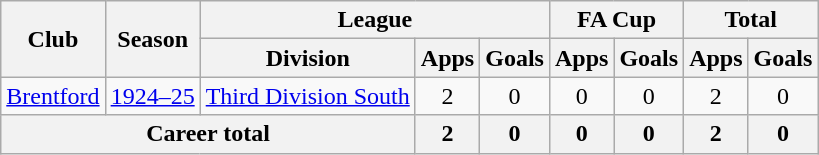<table class="wikitable" style="text-align: center;">
<tr>
<th rowspan="2">Club</th>
<th rowspan="2">Season</th>
<th colspan="3">League</th>
<th colspan="2">FA Cup</th>
<th colspan="2">Total</th>
</tr>
<tr>
<th>Division</th>
<th>Apps</th>
<th>Goals</th>
<th>Apps</th>
<th>Goals</th>
<th>Apps</th>
<th>Goals</th>
</tr>
<tr>
<td><a href='#'>Brentford</a></td>
<td><a href='#'>1924–25</a></td>
<td><a href='#'>Third Division South</a></td>
<td>2</td>
<td>0</td>
<td>0</td>
<td>0</td>
<td>2</td>
<td>0</td>
</tr>
<tr>
<th colspan="3">Career total</th>
<th>2</th>
<th>0</th>
<th>0</th>
<th>0</th>
<th>2</th>
<th>0</th>
</tr>
</table>
